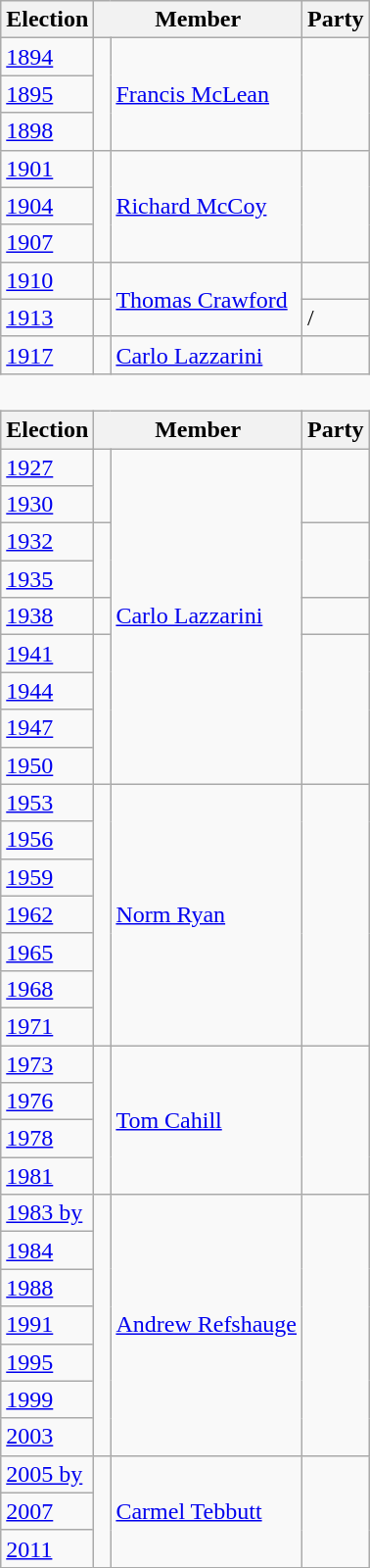<table class="wikitable" style='border-style: none none none none;'>
<tr>
<th>Election</th>
<th colspan="2">Member</th>
<th>Party</th>
</tr>
<tr style="background: #f9f9f9">
<td><a href='#'>1894</a></td>
<td rowspan="3" > </td>
<td rowspan="3"><a href='#'>Francis McLean</a></td>
<td rowspan="3"></td>
</tr>
<tr style="background: #f9f9f9">
<td><a href='#'>1895</a></td>
</tr>
<tr style="background: #f9f9f9">
<td><a href='#'>1898</a></td>
</tr>
<tr style="background: #f9f9f9">
<td><a href='#'>1901</a></td>
<td rowspan="3" > </td>
<td rowspan="3"><a href='#'>Richard McCoy</a></td>
<td rowspan="3"></td>
</tr>
<tr style="background: #f9f9f9">
<td><a href='#'>1904</a></td>
</tr>
<tr style="background: #f9f9f9">
<td><a href='#'>1907</a></td>
</tr>
<tr style="background: #f9f9f9">
<td><a href='#'>1910</a></td>
<td> </td>
<td rowspan="2"><a href='#'>Thomas Crawford</a></td>
<td></td>
</tr>
<tr style="background: #f9f9f9">
<td><a href='#'>1913</a></td>
<td> </td>
<td> / </td>
</tr>
<tr style="background: #f9f9f9">
<td><a href='#'>1917</a></td>
<td> </td>
<td><a href='#'>Carlo Lazzarini</a></td>
<td></td>
</tr>
<tr>
<td colspan="4" style='border-style: none none none none;'> </td>
</tr>
<tr>
<th>Election</th>
<th colspan="2">Member</th>
<th>Party</th>
</tr>
<tr style="background: #f9f9f9">
<td><a href='#'>1927</a></td>
<td rowspan="2" > </td>
<td rowspan="9"><a href='#'>Carlo Lazzarini</a></td>
<td rowspan="2"></td>
</tr>
<tr style="background: #f9f9f9">
<td><a href='#'>1930</a></td>
</tr>
<tr style="background: #f9f9f9">
<td><a href='#'>1932</a></td>
<td rowspan="2" > </td>
<td rowspan="2"></td>
</tr>
<tr style="background: #f9f9f9">
<td><a href='#'>1935</a></td>
</tr>
<tr style="background: #f9f9f9">
<td><a href='#'>1938</a></td>
<td> </td>
<td></td>
</tr>
<tr style="background: #f9f9f9">
<td><a href='#'>1941</a></td>
<td rowspan="4" > </td>
<td rowspan="4"></td>
</tr>
<tr style="background: #f9f9f9">
<td><a href='#'>1944</a></td>
</tr>
<tr style="background: #f9f9f9">
<td><a href='#'>1947</a></td>
</tr>
<tr style="background: #f9f9f9">
<td><a href='#'>1950</a></td>
</tr>
<tr style="background: #f9f9f9">
<td><a href='#'>1953</a></td>
<td rowspan="7" > </td>
<td rowspan="7"><a href='#'>Norm Ryan</a></td>
<td rowspan="7"></td>
</tr>
<tr style="background: #f9f9f9">
<td><a href='#'>1956</a></td>
</tr>
<tr style="background: #f9f9f9">
<td><a href='#'>1959</a></td>
</tr>
<tr style="background: #f9f9f9">
<td><a href='#'>1962</a></td>
</tr>
<tr style="background: #f9f9f9">
<td><a href='#'>1965</a></td>
</tr>
<tr style="background: #f9f9f9">
<td><a href='#'>1968</a></td>
</tr>
<tr style="background: #f9f9f9">
<td><a href='#'>1971</a></td>
</tr>
<tr style="background: #f9f9f9">
<td><a href='#'>1973</a></td>
<td rowspan="4" > </td>
<td rowspan="4"><a href='#'>Tom Cahill</a></td>
<td rowspan="4"></td>
</tr>
<tr style="background: #f9f9f9">
<td><a href='#'>1976</a></td>
</tr>
<tr style="background: #f9f9f9">
<td><a href='#'>1978</a></td>
</tr>
<tr style="background: #f9f9f9">
<td><a href='#'>1981</a></td>
</tr>
<tr style="background: #f9f9f9">
<td><a href='#'>1983 by</a></td>
<td rowspan="7" > </td>
<td rowspan="7"><a href='#'>Andrew Refshauge</a></td>
<td rowspan="7"></td>
</tr>
<tr style="background: #f9f9f9">
<td><a href='#'>1984</a></td>
</tr>
<tr style="background: #f9f9f9">
<td><a href='#'>1988</a></td>
</tr>
<tr style="background: #f9f9f9">
<td><a href='#'>1991</a></td>
</tr>
<tr style="background: #f9f9f9">
<td><a href='#'>1995</a></td>
</tr>
<tr style="background: #f9f9f9">
<td><a href='#'>1999</a></td>
</tr>
<tr style="background: #f9f9f9">
<td><a href='#'>2003</a></td>
</tr>
<tr style="background: #f9f9f9">
<td><a href='#'>2005 by</a></td>
<td rowspan="3" > </td>
<td rowspan="3"><a href='#'>Carmel Tebbutt</a></td>
<td rowspan="3"></td>
</tr>
<tr style="background: #f9f9f9">
<td><a href='#'>2007</a></td>
</tr>
<tr style="background: #f9f9f9">
<td><a href='#'>2011</a></td>
</tr>
</table>
